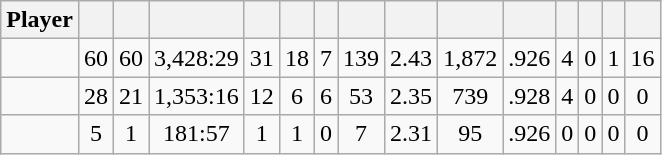<table class="wikitable sortable" style="text-align:center;">
<tr>
<th>Player</th>
<th></th>
<th></th>
<th></th>
<th></th>
<th></th>
<th></th>
<th></th>
<th></th>
<th></th>
<th></th>
<th></th>
<th></th>
<th></th>
<th></th>
</tr>
<tr>
<td></td>
<td>60</td>
<td>60</td>
<td>3,428:29</td>
<td>31</td>
<td>18</td>
<td>7</td>
<td>139</td>
<td>2.43</td>
<td>1,872</td>
<td>.926</td>
<td>4</td>
<td>0</td>
<td>1</td>
<td>16</td>
</tr>
<tr>
<td></td>
<td>28</td>
<td>21</td>
<td>1,353:16</td>
<td>12</td>
<td>6</td>
<td>6</td>
<td>53</td>
<td>2.35</td>
<td>739</td>
<td>.928</td>
<td>4</td>
<td>0</td>
<td>0</td>
<td>0</td>
</tr>
<tr>
<td></td>
<td>5</td>
<td>1</td>
<td>181:57</td>
<td>1</td>
<td>1</td>
<td>0</td>
<td>7</td>
<td>2.31</td>
<td>95</td>
<td>.926</td>
<td>0</td>
<td>0</td>
<td>0</td>
<td>0</td>
</tr>
</table>
